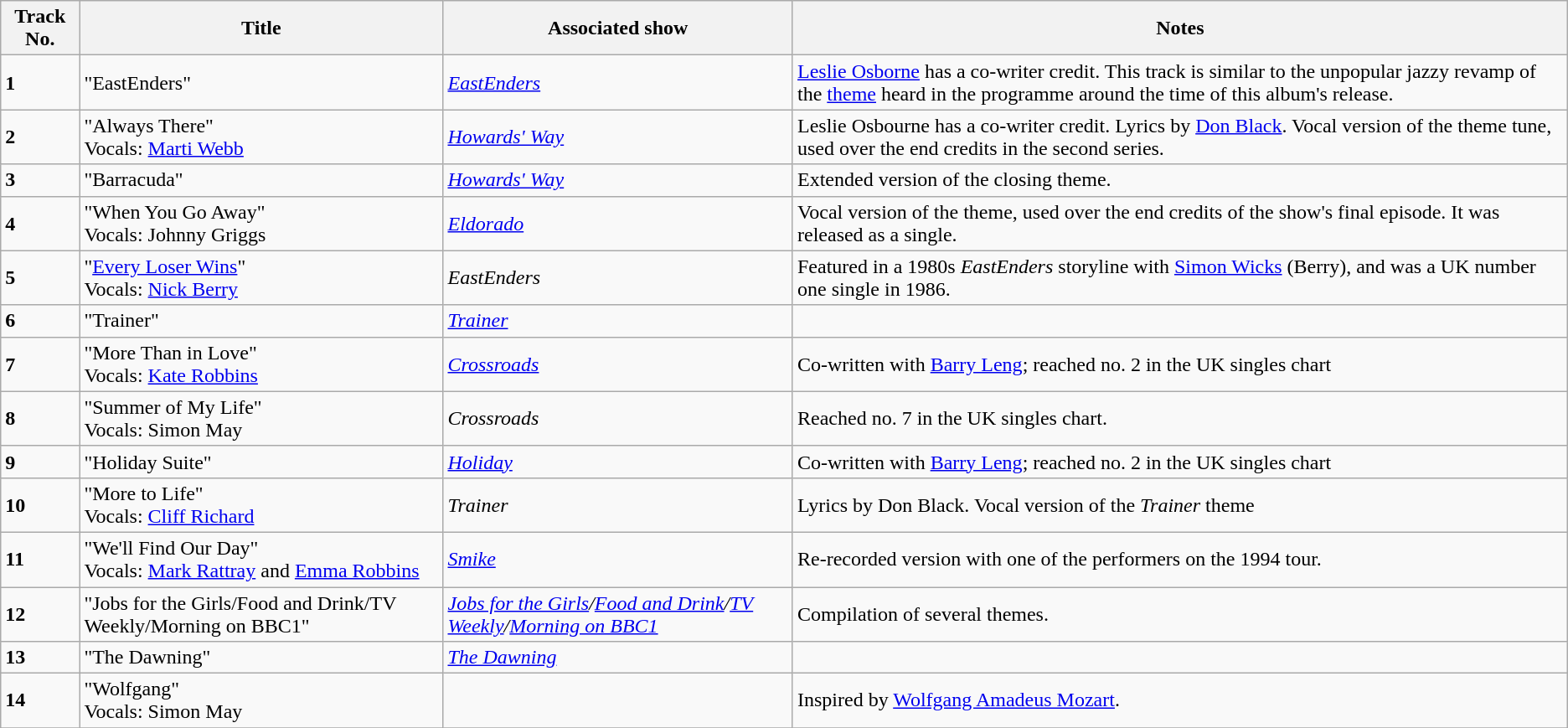<table class="wikitable">
<tr>
<th>Track No.</th>
<th>Title</th>
<th>Associated show</th>
<th>Notes</th>
</tr>
<tr>
<td><strong>1</strong></td>
<td>"EastEnders"</td>
<td><em><a href='#'>EastEnders</a></em></td>
<td><a href='#'>Leslie Osborne</a> has a co-writer credit. This track is similar to the unpopular jazzy revamp of the <a href='#'>theme</a> heard in the programme around the time of this album's release.</td>
</tr>
<tr>
<td><strong>2</strong></td>
<td>"Always There"<br>Vocals: <a href='#'>Marti Webb</a></td>
<td><em><a href='#'>Howards' Way</a></em></td>
<td>Leslie Osbourne has a co-writer credit. Lyrics by <a href='#'>Don Black</a>. Vocal version of the theme tune, used over the end credits in the second series.</td>
</tr>
<tr>
<td><strong>3</strong></td>
<td>"Barracuda"</td>
<td><em><a href='#'>Howards' Way</a></em></td>
<td>Extended version of the closing theme.</td>
</tr>
<tr>
<td><strong>4</strong></td>
<td>"When You Go Away"<br>Vocals: Johnny Griggs</td>
<td><em><a href='#'>Eldorado</a></em></td>
<td>Vocal version of the theme, used over the end credits of the show's final episode. It was released as a single.</td>
</tr>
<tr>
<td><strong>5</strong></td>
<td>"<a href='#'>Every Loser Wins</a>" <br>Vocals: <a href='#'>Nick Berry</a></td>
<td><em>EastEnders</em></td>
<td>Featured in a 1980s <em>EastEnders</em> storyline with <a href='#'>Simon Wicks</a> (Berry), and was a UK number one single in 1986.</td>
</tr>
<tr>
<td><strong>6</strong></td>
<td>"Trainer"</td>
<td><em><a href='#'>Trainer</a></em></td>
<td></td>
</tr>
<tr>
<td><strong>7</strong></td>
<td>"More Than in Love"<br>Vocals: <a href='#'>Kate Robbins</a></td>
<td><em><a href='#'>Crossroads</a></em></td>
<td>Co-written with <a href='#'>Barry Leng</a>; reached no. 2 in the UK singles chart</td>
</tr>
<tr>
<td><strong>8</strong></td>
<td>"Summer of My Life"<br>Vocals: Simon May</td>
<td><em>Crossroads</em></td>
<td>Reached no. 7 in the UK singles chart.</td>
</tr>
<tr>
<td><strong>9</strong></td>
<td>"Holiday Suite"</td>
<td><em><a href='#'>Holiday</a></em></td>
<td>Co-written with <a href='#'>Barry Leng</a>; reached no. 2 in the UK singles chart</td>
</tr>
<tr>
<td><strong>10</strong></td>
<td>"More to Life" <br>Vocals: <a href='#'>Cliff Richard</a></td>
<td><em>Trainer</em></td>
<td>Lyrics by Don Black. Vocal version of the <em>Trainer</em> theme</td>
</tr>
<tr>
<td><strong>11</strong></td>
<td>"We'll Find Our Day"<br>Vocals: <a href='#'>Mark Rattray</a> and <a href='#'>Emma Robbins</a></td>
<td><em><a href='#'>Smike</a></em></td>
<td>Re-recorded version with one of the performers on the 1994 tour.</td>
</tr>
<tr>
<td><strong>12</strong></td>
<td>"Jobs for the Girls/Food and Drink/TV Weekly/Morning on BBC1"</td>
<td><em><a href='#'>Jobs for the Girls</a>/<a href='#'>Food and Drink</a>/<a href='#'>TV Weekly</a>/<a href='#'>Morning on BBC1</a></em></td>
<td>Compilation of several themes.</td>
</tr>
<tr>
<td><strong>13</strong></td>
<td>"The Dawning"</td>
<td><em><a href='#'>The Dawning</a></em></td>
<td></td>
</tr>
<tr>
<td><strong>14</strong></td>
<td>"Wolfgang"<br>Vocals: Simon May</td>
<td></td>
<td>Inspired by <a href='#'>Wolfgang Amadeus Mozart</a>.</td>
</tr>
<tr>
</tr>
<tr>
</tr>
</table>
